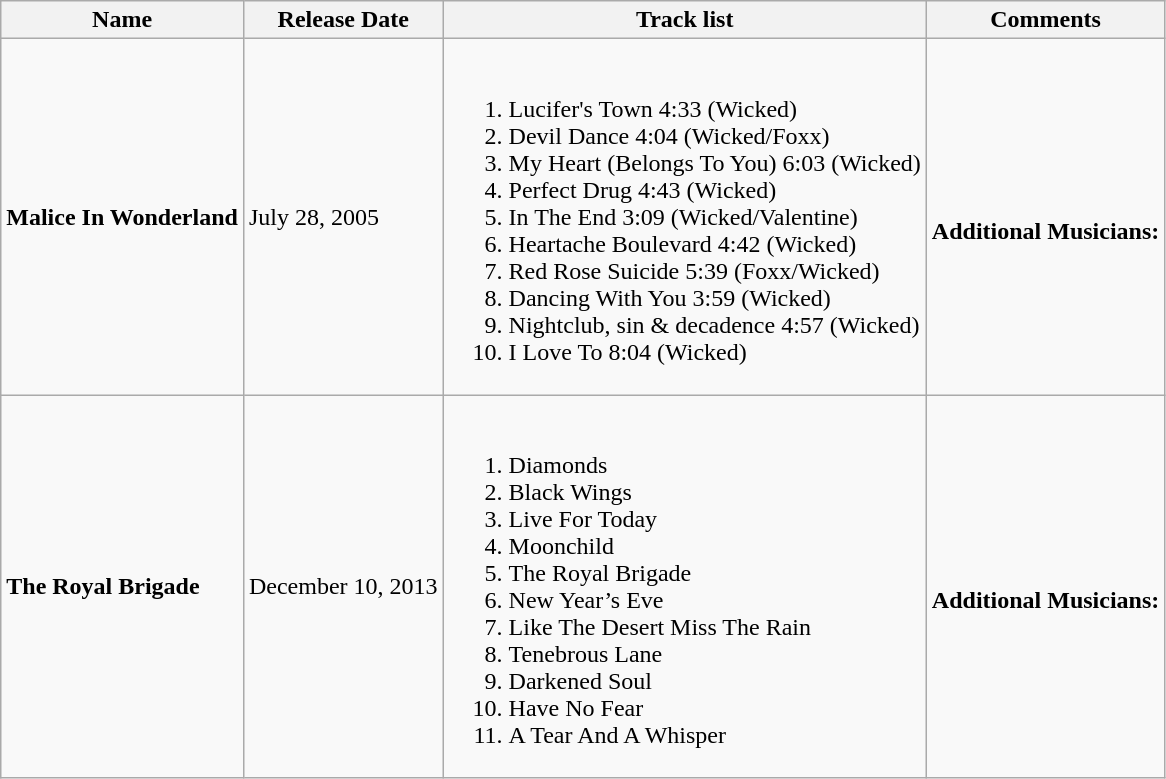<table class="wikitable">
<tr>
<th>Name</th>
<th>Release Date</th>
<th>Track list</th>
<th>Comments</th>
</tr>
<tr>
<td><strong>Malice In Wonderland</strong></td>
<td>July 28, 2005</td>
<td><br><ol><li>Lucifer's Town  4:33 (Wicked)</li><li>Devil Dance 4:04 (Wicked/Foxx)</li><li>My Heart (Belongs To You) 6:03 (Wicked)</li><li>Perfect Drug 4:43 (Wicked)</li><li>In The End 3:09 (Wicked/Valentine)</li><li>Heartache Boulevard 4:42 (Wicked)</li><li>Red Rose Suicide 5:39 (Foxx/Wicked)</li><li>Dancing With You 3:59 (Wicked)</li><li>Nightclub, sin & decadence 4:57 (Wicked)</li><li>I Love To 8:04 (Wicked)</li></ol></td>
<td><br><strong>Additional Musicians:</strong>
</td>
</tr>
<tr>
<td><strong>The Royal Brigade</strong></td>
<td>December 10, 2013</td>
<td><br><ol><li>Diamonds</li><li>Black Wings</li><li>Live For Today</li><li>Moonchild</li><li>The Royal Brigade</li><li>New Year’s Eve</li><li>Like The Desert Miss The Rain</li><li>Tenebrous Lane</li><li>Darkened Soul</li><li>Have No Fear</li><li>A Tear And A Whisper</li></ol></td>
<td><br><strong>Additional Musicians:</strong>
</td>
</tr>
</table>
